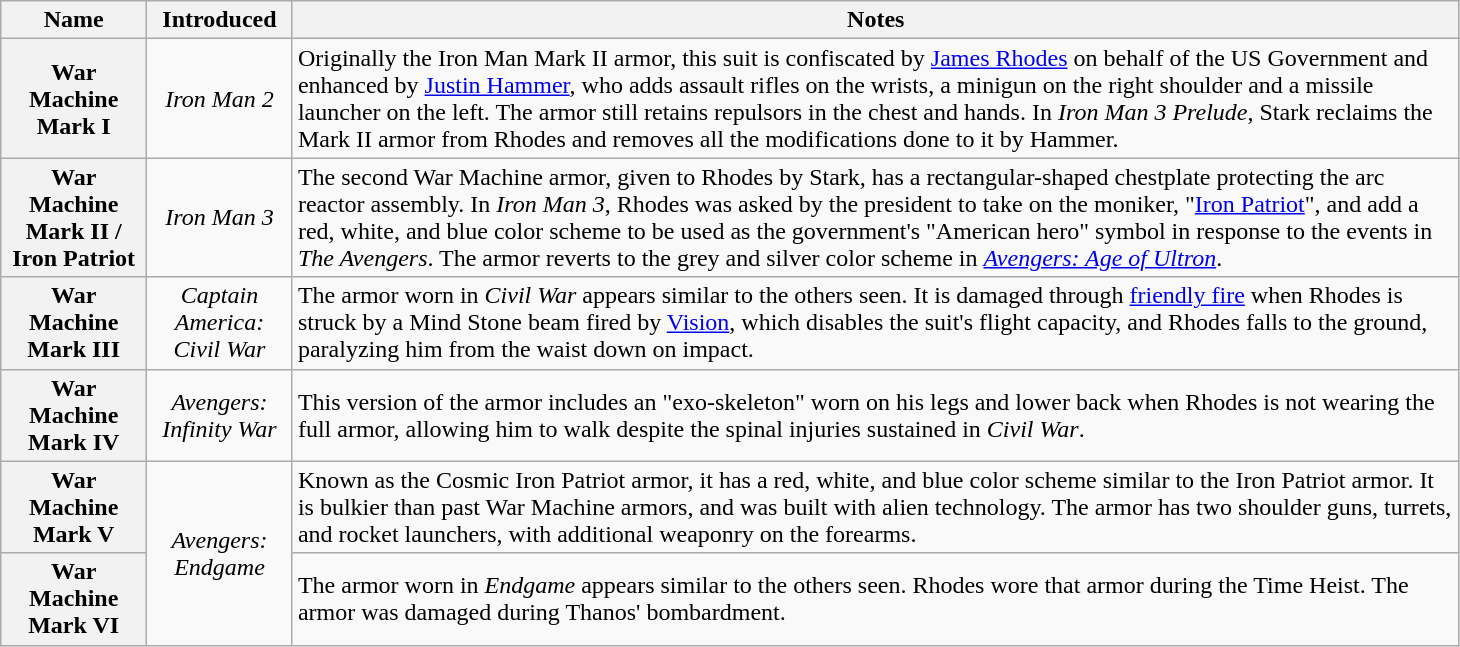<table class="wikitable plainrowheaders" style="width: 77%;">
<tr>
<th scope="col" style="width: 10%;">Name</th>
<th scope="col" style="width: 10%;">Introduced</th>
<th scope="col" style="width: 80%;">Notes</th>
</tr>
<tr>
<th scope="row">War Machine Mark I</th>
<td style="text-align: center;"><em>Iron Man 2</em></td>
<td>Originally the Iron Man Mark II armor, this suit is confiscated by <a href='#'>James Rhodes</a> on behalf of the US Government and enhanced by <a href='#'>Justin Hammer</a>, who adds assault rifles on the wrists, a minigun on the right shoulder and a missile launcher on the left. The armor still retains repulsors in the chest and hands. In <em>Iron Man 3 Prelude</em>, Stark reclaims the Mark II armor from Rhodes and removes all the modifications done to it by Hammer.</td>
</tr>
<tr>
<th scope="row">War Machine Mark II / Iron Patriot</th>
<td style="text-align: center;"><em>Iron Man 3</em></td>
<td>The second War Machine armor, given to Rhodes by Stark, has a rectangular-shaped chestplate protecting the arc reactor assembly. In <em>Iron Man 3</em>, Rhodes was asked by the president to take on the moniker, "<a href='#'>Iron Patriot</a>", and add a red, white, and blue color scheme to be used as the government's "American hero" symbol in response to the events in <em>The Avengers</em>. The armor reverts to the grey and silver color scheme in <em><a href='#'>Avengers: Age of Ultron</a></em>.</td>
</tr>
<tr>
<th scope="row">War Machine Mark III</th>
<td style="text-align: center;"><em>Captain America: Civil War</em></td>
<td>The armor worn in <em>Civil War</em> appears similar to the others seen. It is damaged through <a href='#'>friendly fire</a> when Rhodes is struck by a Mind Stone beam fired by <a href='#'>Vision</a>, which disables the suit's flight capacity, and Rhodes falls to the ground, paralyzing him from the waist down on impact.</td>
</tr>
<tr>
<th scope="row">War Machine Mark IV</th>
<td style="text-align: center;"><em>Avengers: Infinity War</em></td>
<td>This version of the armor includes an "exo-skeleton" worn on his legs and lower back when Rhodes is not wearing the full armor, allowing him to walk despite the spinal injuries sustained in <em>Civil War</em>.</td>
</tr>
<tr>
<th scope="row">War Machine Mark V</th>
<td rowspan="2" style="text-align: center;"><em>Avengers: Endgame</em></td>
<td>Known as the Cosmic Iron Patriot armor, it has a red, white, and blue color scheme similar to the Iron Patriot armor. It is bulkier than past War Machine armors, and was built with alien technology. The armor has two shoulder guns, turrets, and rocket launchers, with additional weaponry on the forearms.</td>
</tr>
<tr>
<th scope="row">War Machine Mark VI</th>
<td>The armor worn in <em>Endgame</em> appears similar to the others seen. Rhodes wore that armor during the Time Heist. The armor was damaged during Thanos' bombardment.</td>
</tr>
</table>
